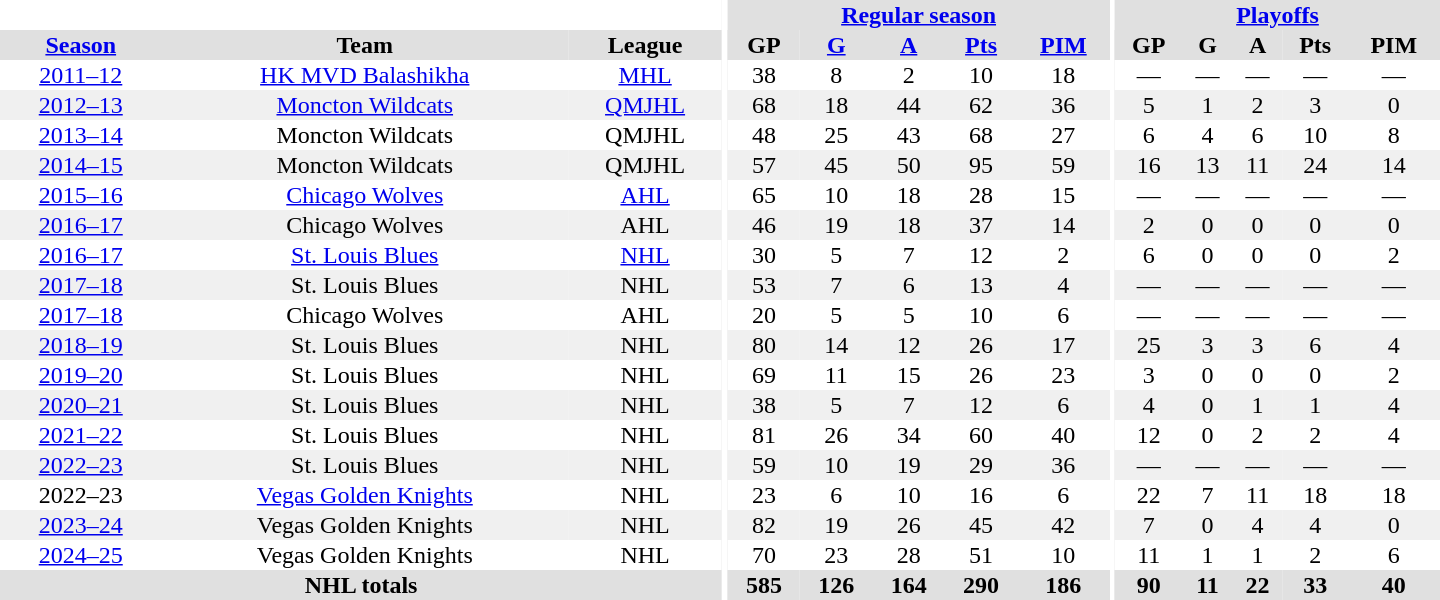<table border="0" cellpadding="1" cellspacing="0" style="text-align:center; width:60em;">
<tr bgcolor="#e0e0e0">
<th colspan="3" bgcolor="#ffffff"></th>
<th rowspan="99" bgcolor="#ffffff"></th>
<th colspan="5"><a href='#'>Regular season</a></th>
<th rowspan="99" bgcolor="#ffffff"></th>
<th colspan="5"><a href='#'>Playoffs</a></th>
</tr>
<tr bgcolor="#e0e0e0">
<th><a href='#'>Season</a></th>
<th>Team</th>
<th>League</th>
<th>GP</th>
<th><a href='#'>G</a></th>
<th><a href='#'>A</a></th>
<th><a href='#'>Pts</a></th>
<th><a href='#'>PIM</a></th>
<th>GP</th>
<th>G</th>
<th>A</th>
<th>Pts</th>
<th>PIM</th>
</tr>
<tr>
<td><a href='#'>2011–12</a></td>
<td><a href='#'>HK MVD Balashikha</a></td>
<td><a href='#'>MHL</a></td>
<td>38</td>
<td>8</td>
<td>2</td>
<td>10</td>
<td>18</td>
<td>—</td>
<td>—</td>
<td>—</td>
<td>—</td>
<td>—</td>
</tr>
<tr bgcolor="#f0f0f0">
<td><a href='#'>2012–13</a></td>
<td><a href='#'>Moncton Wildcats</a></td>
<td><a href='#'>QMJHL</a></td>
<td>68</td>
<td>18</td>
<td>44</td>
<td>62</td>
<td>36</td>
<td>5</td>
<td>1</td>
<td>2</td>
<td>3</td>
<td>0</td>
</tr>
<tr>
<td><a href='#'>2013–14</a></td>
<td>Moncton Wildcats</td>
<td>QMJHL</td>
<td>48</td>
<td>25</td>
<td>43</td>
<td>68</td>
<td>27</td>
<td>6</td>
<td>4</td>
<td>6</td>
<td>10</td>
<td>8</td>
</tr>
<tr bgcolor="#f0f0f0">
<td><a href='#'>2014–15</a></td>
<td>Moncton Wildcats</td>
<td>QMJHL</td>
<td>57</td>
<td>45</td>
<td>50</td>
<td>95</td>
<td>59</td>
<td>16</td>
<td>13</td>
<td>11</td>
<td>24</td>
<td>14</td>
</tr>
<tr>
<td><a href='#'>2015–16</a></td>
<td><a href='#'>Chicago Wolves</a></td>
<td><a href='#'>AHL</a></td>
<td>65</td>
<td>10</td>
<td>18</td>
<td>28</td>
<td>15</td>
<td>—</td>
<td>—</td>
<td>—</td>
<td>—</td>
<td>—</td>
</tr>
<tr bgcolor="#f0f0f0">
<td><a href='#'>2016–17</a></td>
<td>Chicago Wolves</td>
<td>AHL</td>
<td>46</td>
<td>19</td>
<td>18</td>
<td>37</td>
<td>14</td>
<td>2</td>
<td>0</td>
<td>0</td>
<td>0</td>
<td>0</td>
</tr>
<tr>
<td><a href='#'>2016–17</a></td>
<td><a href='#'>St. Louis Blues</a></td>
<td><a href='#'>NHL</a></td>
<td>30</td>
<td>5</td>
<td>7</td>
<td>12</td>
<td>2</td>
<td>6</td>
<td>0</td>
<td>0</td>
<td>0</td>
<td>2</td>
</tr>
<tr bgcolor="#f0f0f0">
<td><a href='#'>2017–18</a></td>
<td>St. Louis Blues</td>
<td>NHL</td>
<td>53</td>
<td>7</td>
<td>6</td>
<td>13</td>
<td>4</td>
<td>—</td>
<td>—</td>
<td>—</td>
<td>—</td>
<td>—</td>
</tr>
<tr>
<td><a href='#'>2017–18</a></td>
<td>Chicago Wolves</td>
<td>AHL</td>
<td>20</td>
<td>5</td>
<td>5</td>
<td>10</td>
<td>6</td>
<td>—</td>
<td>—</td>
<td>—</td>
<td>—</td>
<td>—</td>
</tr>
<tr bgcolor="#f0f0f0">
<td><a href='#'>2018–19</a></td>
<td>St. Louis Blues</td>
<td>NHL</td>
<td>80</td>
<td>14</td>
<td>12</td>
<td>26</td>
<td>17</td>
<td>25</td>
<td>3</td>
<td>3</td>
<td>6</td>
<td>4</td>
</tr>
<tr>
<td><a href='#'>2019–20</a></td>
<td>St. Louis Blues</td>
<td>NHL</td>
<td>69</td>
<td>11</td>
<td>15</td>
<td>26</td>
<td>23</td>
<td>3</td>
<td>0</td>
<td>0</td>
<td>0</td>
<td>2</td>
</tr>
<tr bgcolor="#f0f0f0">
<td><a href='#'>2020–21</a></td>
<td>St. Louis Blues</td>
<td>NHL</td>
<td>38</td>
<td>5</td>
<td>7</td>
<td>12</td>
<td>6</td>
<td>4</td>
<td>0</td>
<td>1</td>
<td>1</td>
<td>4</td>
</tr>
<tr>
<td><a href='#'>2021–22</a></td>
<td>St. Louis Blues</td>
<td>NHL</td>
<td>81</td>
<td>26</td>
<td>34</td>
<td>60</td>
<td>40</td>
<td>12</td>
<td>0</td>
<td>2</td>
<td>2</td>
<td>4</td>
</tr>
<tr bgcolor="#f0f0f0">
<td><a href='#'>2022–23</a></td>
<td>St. Louis Blues</td>
<td>NHL</td>
<td>59</td>
<td>10</td>
<td>19</td>
<td>29</td>
<td>36</td>
<td>—</td>
<td>—</td>
<td>—</td>
<td>—</td>
<td>—</td>
</tr>
<tr>
<td>2022–23</td>
<td><a href='#'>Vegas Golden Knights</a></td>
<td>NHL</td>
<td>23</td>
<td>6</td>
<td>10</td>
<td>16</td>
<td>6</td>
<td>22</td>
<td>7</td>
<td>11</td>
<td>18</td>
<td>18</td>
</tr>
<tr bgcolor="#f0f0f0">
<td><a href='#'>2023–24</a></td>
<td>Vegas Golden Knights</td>
<td>NHL</td>
<td>82</td>
<td>19</td>
<td>26</td>
<td>45</td>
<td>42</td>
<td>7</td>
<td>0</td>
<td>4</td>
<td>4</td>
<td>0</td>
</tr>
<tr>
<td><a href='#'>2024–25</a></td>
<td>Vegas Golden Knights</td>
<td>NHL</td>
<td>70</td>
<td>23</td>
<td>28</td>
<td>51</td>
<td>10</td>
<td>11</td>
<td>1</td>
<td>1</td>
<td>2</td>
<td>6</td>
</tr>
<tr bgcolor="#e0e0e0">
<th colspan="3">NHL totals</th>
<th>585</th>
<th>126</th>
<th>164</th>
<th>290</th>
<th>186</th>
<th>90</th>
<th>11</th>
<th>22</th>
<th>33</th>
<th>40</th>
</tr>
</table>
